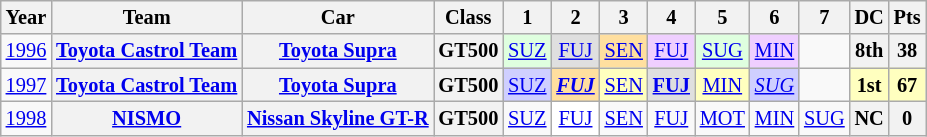<table class="wikitable" style="text-align:center; font-size:85%">
<tr>
<th>Year</th>
<th>Team</th>
<th>Car</th>
<th>Class</th>
<th>1</th>
<th>2</th>
<th>3</th>
<th>4</th>
<th>5</th>
<th>6</th>
<th>7</th>
<th>DC</th>
<th>Pts</th>
</tr>
<tr>
<td><a href='#'>1996</a></td>
<th nowrap><a href='#'>Toyota Castrol Team</a></th>
<th nowrap><a href='#'>Toyota Supra</a></th>
<th>GT500</th>
<td style="background:#DFFFDF;"><a href='#'>SUZ</a><br></td>
<td style="background:#DFDFDF;"><a href='#'>FUJ</a><br></td>
<td style="background:#FFDF9F;"><a href='#'>SEN</a><br></td>
<td style="background:#EFCFFF;"><a href='#'>FUJ</a><br></td>
<td style="background:#DFFFDF;"><a href='#'>SUG</a><br></td>
<td style="background:#EFCFFF;"><a href='#'>MIN</a><br></td>
<td></td>
<th>8th</th>
<th>38</th>
</tr>
<tr>
<td><a href='#'>1997</a></td>
<th nowrap><a href='#'>Toyota Castrol Team</a></th>
<th nowrap><a href='#'>Toyota Supra</a></th>
<th>GT500</th>
<td style="background:#CFCFFF;"><a href='#'>SUZ</a><br></td>
<td style="background:#FFDF9F;"><strong><em><a href='#'>FUJ</a></em></strong><br></td>
<td style="background:#FFFFBF;"><a href='#'>SEN</a><br></td>
<td style="background:#DFDFDF;"><strong><a href='#'>FUJ</a></strong><br></td>
<td style="background:#FFFFBF;"><a href='#'>MIN</a><br></td>
<td style="background:#CFCFFF;"><em><a href='#'>SUG</a></em><br></td>
<td></td>
<td style="background:#FFFFBF;"><strong>1st</strong></td>
<td style="background:#FFFFBF;"><strong>67</strong></td>
</tr>
<tr>
<td><a href='#'>1998</a></td>
<th nowrap><a href='#'>NISMO</a></th>
<th nowrap><a href='#'>Nissan Skyline GT-R</a></th>
<th>GT500</th>
<td><a href='#'>SUZ</a></td>
<td style="background:#FFFFFF;"><a href='#'>FUJ</a><br></td>
<td><a href='#'>SEN</a></td>
<td><a href='#'>FUJ</a></td>
<td><a href='#'>MOT</a></td>
<td><a href='#'>MIN</a></td>
<td><a href='#'>SUG</a></td>
<th>NC</th>
<th>0</th>
</tr>
</table>
